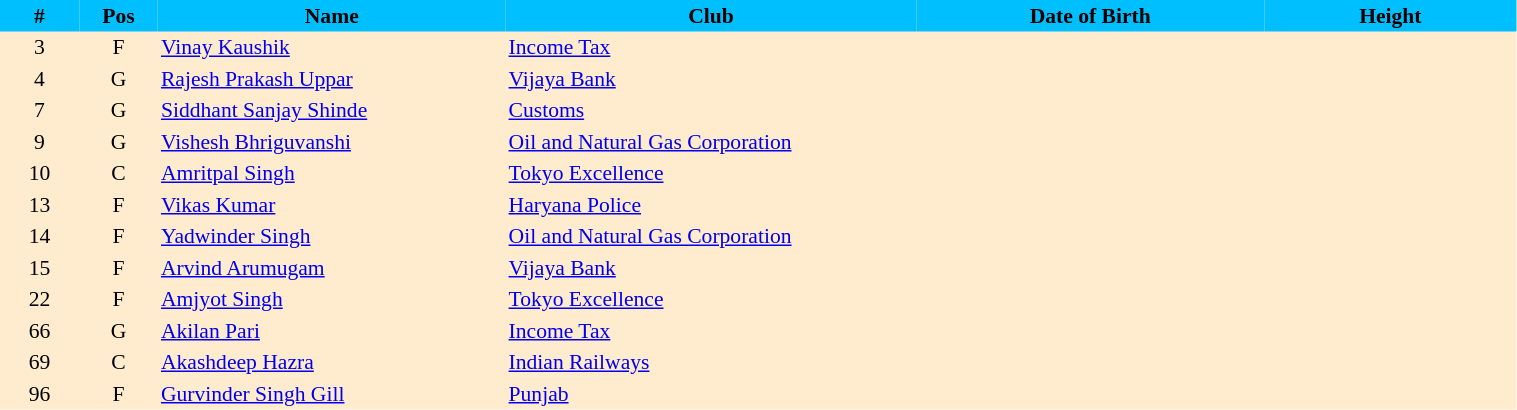<table border=0 cellpadding=2 cellspacing=0  |- bgcolor=#FFECCE style="text-align:center; font-size:90%;" width=80%>
<tr bgcolor=#00BFFF>
<th width=5%>#</th>
<th width=5%>Pos</th>
<th width=22%>Name</th>
<th width=26%>Club</th>
<th width=22%>Date of Birth</th>
<th width=16%>Height</th>
</tr>
<tr>
<td>3</td>
<td>F</td>
<td align=left><a href='#'>Vinay Kaushik</a></td>
<td align=left> <a href='#'>Income Tax</a></td>
<td align=left></td>
<td></td>
</tr>
<tr>
<td>4</td>
<td>G</td>
<td align=left><a href='#'>Rajesh Prakash Uppar</a></td>
<td align=left> <a href='#'>Vijaya Bank</a></td>
<td align=left></td>
<td></td>
</tr>
<tr>
<td>7</td>
<td>G</td>
<td align=left><a href='#'>Siddhant Sanjay Shinde</a></td>
<td align=left> <a href='#'>Customs</a></td>
<td align=left></td>
<td></td>
</tr>
<tr>
<td>9</td>
<td>G</td>
<td align=left><a href='#'>Vishesh Bhriguvanshi</a></td>
<td align=left> <a href='#'>Oil and Natural Gas Corporation</a></td>
<td align=left></td>
<td></td>
</tr>
<tr>
<td>10</td>
<td>C</td>
<td align=left><a href='#'>Amritpal Singh</a></td>
<td align=left> <a href='#'>Tokyo Excellence</a></td>
<td align=left></td>
<td></td>
</tr>
<tr>
<td>13</td>
<td>F</td>
<td align=left><a href='#'>Vikas Kumar</a></td>
<td align=left> <a href='#'>Haryana Police</a></td>
<td align=left></td>
<td></td>
</tr>
<tr>
<td>14</td>
<td>F</td>
<td align=left><a href='#'>Yadwinder Singh</a></td>
<td align=left> <a href='#'>Oil and Natural Gas Corporation</a></td>
<td align=left></td>
<td></td>
</tr>
<tr>
<td>15</td>
<td>F</td>
<td align=left><a href='#'>Arvind Arumugam</a></td>
<td align=left> <a href='#'>Vijaya Bank</a></td>
<td align=left></td>
<td></td>
</tr>
<tr>
<td>22</td>
<td>F</td>
<td align=left><a href='#'>Amjyot Singh</a></td>
<td align=left> <a href='#'>Tokyo Excellence</a></td>
<td align=left></td>
<td></td>
</tr>
<tr>
<td>66</td>
<td>G</td>
<td align=left><a href='#'>Akilan Pari</a></td>
<td align=left> <a href='#'>Income Tax</a></td>
<td align=left></td>
<td></td>
</tr>
<tr>
<td>69</td>
<td>C</td>
<td align=left><a href='#'>Akashdeep Hazra</a></td>
<td align=left> <a href='#'>Indian Railways</a></td>
<td align=left></td>
<td></td>
</tr>
<tr>
<td>96</td>
<td>F</td>
<td align=left><a href='#'>Gurvinder Singh Gill</a></td>
<td align=left> <a href='#'>Punjab</a></td>
<td align=left></td>
<td></td>
</tr>
</table>
